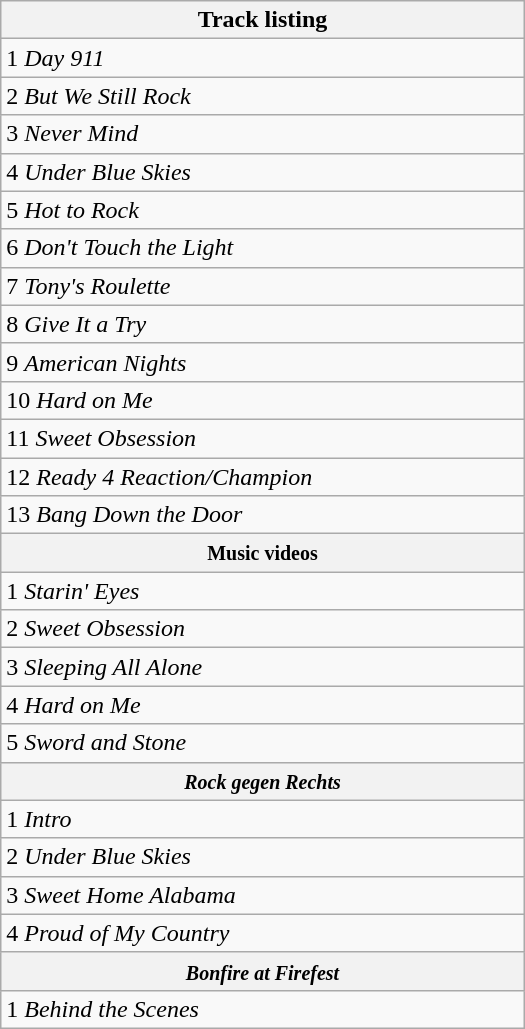<table class="wikitable collapsible" style="width:350px;">
<tr>
<th>Track listing</th>
</tr>
<tr>
<td>1 <em>Day 911</em></td>
</tr>
<tr>
<td>2 <em>But We Still Rock</em></td>
</tr>
<tr>
<td>3 <em>Never Mind</em></td>
</tr>
<tr>
<td>4 <em>Under Blue Skies</em></td>
</tr>
<tr>
<td>5 <em>Hot to Rock</em></td>
</tr>
<tr>
<td>6 <em>Don't Touch the Light</em></td>
</tr>
<tr>
<td>7 <em>Tony's Roulette</em></td>
</tr>
<tr>
<td>8 <em>Give It a Try</em></td>
</tr>
<tr>
<td>9 <em>American Nights</em></td>
</tr>
<tr>
<td>10 <em>Hard on Me</em></td>
</tr>
<tr>
<td>11 <em>Sweet Obsession</em></td>
</tr>
<tr>
<td>12 <em>Ready 4 Reaction/Champion</em></td>
</tr>
<tr>
<td>13 <em>Bang Down the Door</em></td>
</tr>
<tr>
<th><small>Music videos</small></th>
</tr>
<tr>
<td>1 <em>Starin' Eyes</em></td>
</tr>
<tr>
<td>2 <em>Sweet Obsession</em></td>
</tr>
<tr>
<td>3 <em>Sleeping All Alone</em></td>
</tr>
<tr>
<td>4 <em>Hard on Me</em></td>
</tr>
<tr>
<td>5 <em>Sword and Stone</em></td>
</tr>
<tr>
<th><small><em>Rock gegen Rechts</em></small></th>
</tr>
<tr>
<td>1 <em>Intro</em></td>
</tr>
<tr>
<td>2 <em>Under Blue Skies</em></td>
</tr>
<tr>
<td>3 <em>Sweet Home Alabama</em></td>
</tr>
<tr>
<td>4 <em>Proud of My Country</em></td>
</tr>
<tr>
<th><small><em>Bonfire at Firefest</em></small></th>
</tr>
<tr>
<td>1 <em>Behind the Scenes</em></td>
</tr>
</table>
